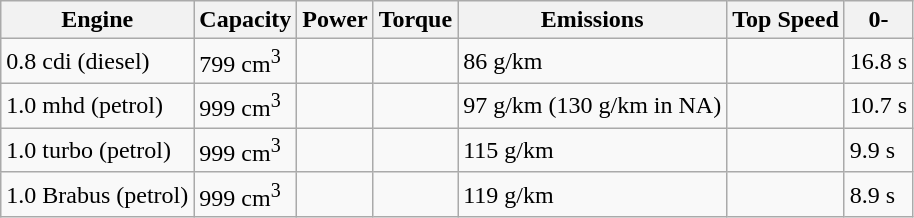<table class="wikitable">
<tr>
<th>Engine</th>
<th>Capacity</th>
<th>Power</th>
<th>Torque</th>
<th>Emissions </th>
<th>Top Speed</th>
<th>0-</th>
</tr>
<tr>
<td>0.8 cdi (diesel)</td>
<td>799 cm<sup>3</sup></td>
<td></td>
<td></td>
<td>86 g/km</td>
<td></td>
<td>16.8 s</td>
</tr>
<tr>
<td>1.0 mhd (petrol)</td>
<td>999 cm<sup>3</sup></td>
<td></td>
<td></td>
<td>97 g/km (130 g/km in NA)</td>
<td></td>
<td>10.7 s</td>
</tr>
<tr>
<td>1.0 turbo (petrol)</td>
<td>999 cm<sup>3</sup></td>
<td></td>
<td></td>
<td>115 g/km</td>
<td></td>
<td>9.9 s</td>
</tr>
<tr>
<td>1.0 Brabus (petrol)</td>
<td>999 cm<sup>3</sup></td>
<td></td>
<td></td>
<td>119 g/km</td>
<td></td>
<td>8.9 s</td>
</tr>
</table>
